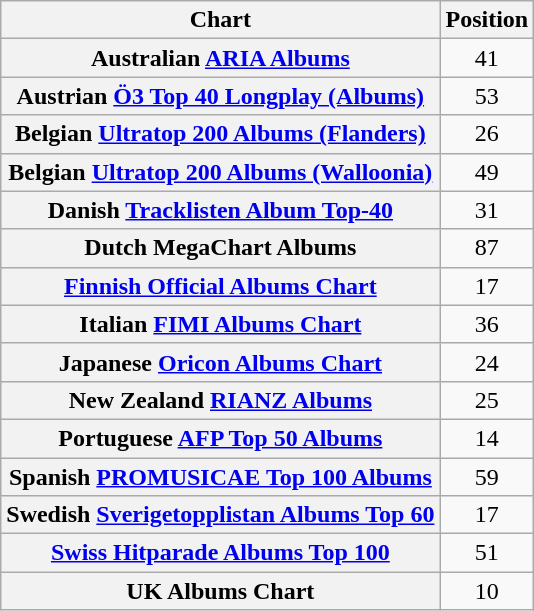<table class="wikitable sortable plainrowheaders" style="text-align:center;">
<tr>
<th scope="col">Chart</th>
<th scope="col">Position</th>
</tr>
<tr>
<th scope="row" align="left">Australian <a href='#'>ARIA Albums</a></th>
<td>41</td>
</tr>
<tr>
<th scope="row" align="left">Austrian <a href='#'>Ö3 Top 40 Longplay (Albums)</a></th>
<td>53</td>
</tr>
<tr>
<th scope="row" align="left">Belgian <a href='#'>Ultratop 200 Albums (Flanders)</a></th>
<td>26</td>
</tr>
<tr>
<th scope="row" align="left">Belgian <a href='#'>Ultratop 200 Albums (Walloonia)</a></th>
<td>49</td>
</tr>
<tr>
<th scope="row" align="left">Danish <a href='#'>Tracklisten Album Top-40</a></th>
<td>31</td>
</tr>
<tr>
<th scope="row" align="left">Dutch MegaChart Albums</th>
<td>87</td>
</tr>
<tr>
<th scope="row" align="left"><a href='#'>Finnish Official Albums Chart</a></th>
<td>17</td>
</tr>
<tr>
<th scope="row" align="left">Italian <a href='#'>FIMI Albums Chart</a></th>
<td>36</td>
</tr>
<tr>
<th scope="row" align="left">Japanese <a href='#'>Oricon Albums Chart</a></th>
<td>24</td>
</tr>
<tr>
<th scope="row" align="left">New Zealand <a href='#'>RIANZ Albums</a></th>
<td>25</td>
</tr>
<tr>
<th scope="row" align="left">Portuguese <a href='#'>AFP Top 50 Albums</a></th>
<td>14</td>
</tr>
<tr>
<th scope="row" align="left">Spanish <a href='#'>PROMUSICAE Top 100 Albums</a></th>
<td>59</td>
</tr>
<tr>
<th scope="row" align="left">Swedish <a href='#'>Sverigetopplistan Albums Top 60</a></th>
<td>17</td>
</tr>
<tr>
<th scope="row" align="left"><a href='#'>Swiss Hitparade Albums Top 100</a></th>
<td>51</td>
</tr>
<tr>
<th scope="row" align="left">UK Albums Chart</th>
<td>10</td>
</tr>
</table>
